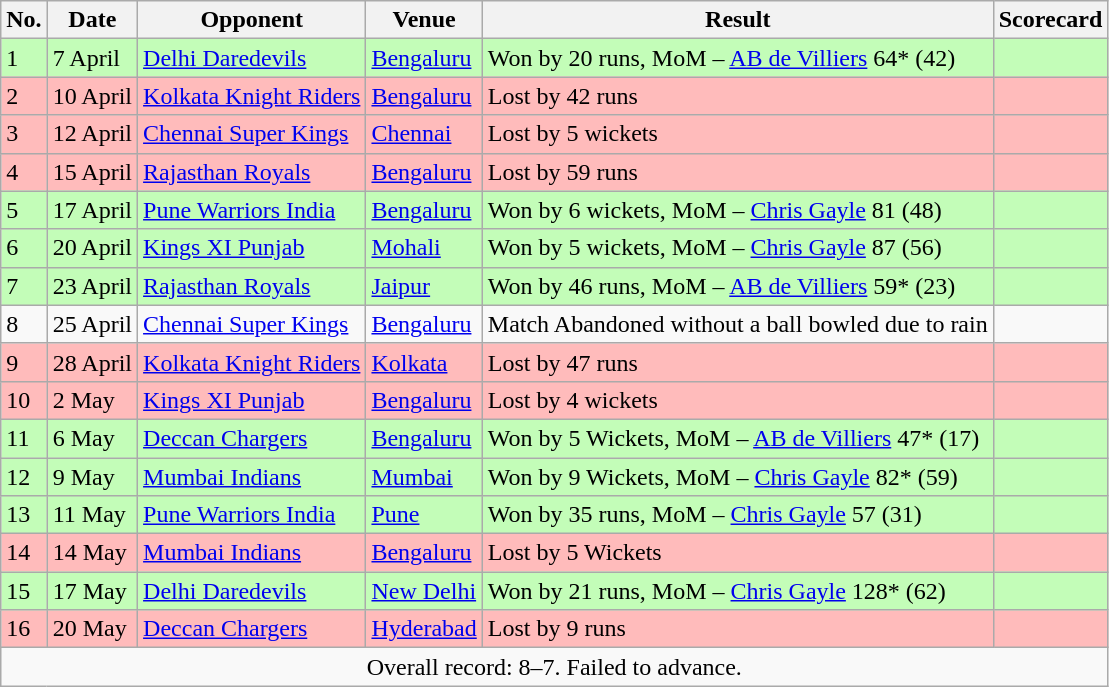<table class="wikitable sortable">
<tr>
<th>No.</th>
<th>Date</th>
<th>Opponent</th>
<th>Venue</th>
<th>Result</th>
<th>Scorecard</th>
</tr>
<tr style="background:#c3fdb8;">
<td>1</td>
<td>7 April</td>
<td><a href='#'>Delhi Daredevils</a></td>
<td><a href='#'>Bengaluru</a></td>
<td>Won by 20 runs, MoM –  <a href='#'>AB de Villiers</a> 64* (42)</td>
<td></td>
</tr>
<tr style="background:#fbb;">
<td>2</td>
<td>10 April</td>
<td><a href='#'>Kolkata Knight Riders</a></td>
<td><a href='#'>Bengaluru</a></td>
<td>Lost by 42 runs</td>
<td></td>
</tr>
<tr style="background:#fbb;">
<td>3</td>
<td>12 April</td>
<td><a href='#'>Chennai Super Kings</a></td>
<td><a href='#'>Chennai</a></td>
<td>Lost by 5 wickets</td>
<td></td>
</tr>
<tr style="background:#fbb;">
<td>4</td>
<td>15 April</td>
<td><a href='#'>Rajasthan Royals</a></td>
<td><a href='#'>Bengaluru</a></td>
<td>Lost by 59 runs</td>
<td></td>
</tr>
<tr style="background:#c3fdb8;">
<td>5</td>
<td>17 April</td>
<td><a href='#'>Pune Warriors India</a></td>
<td><a href='#'>Bengaluru</a></td>
<td>Won by 6 wickets, MoM –   <a href='#'>Chris Gayle</a> 81 (48)</td>
<td></td>
</tr>
<tr style="background:#c3fdb8;">
<td>6</td>
<td>20 April</td>
<td><a href='#'>Kings XI Punjab</a></td>
<td><a href='#'>Mohali</a></td>
<td>Won by 5 wickets, MoM –   <a href='#'>Chris Gayle</a> 87 (56)</td>
<td></td>
</tr>
<tr style="background:#c3fdb8;">
<td>7</td>
<td>23 April</td>
<td><a href='#'>Rajasthan Royals</a></td>
<td><a href='#'>Jaipur</a></td>
<td>Won by 46 runs, MoM –   <a href='#'>AB de Villiers</a> 59* (23)</td>
<td></td>
</tr>
<tr style="background:#;">
<td>8</td>
<td>25 April</td>
<td><a href='#'>Chennai Super Kings</a></td>
<td><a href='#'>Bengaluru</a></td>
<td>Match Abandoned without a ball bowled due to rain</td>
<td></td>
</tr>
<tr style="background:#fbb;">
<td>9</td>
<td>28 April</td>
<td><a href='#'>Kolkata Knight Riders</a></td>
<td><a href='#'>Kolkata</a></td>
<td>Lost by 47 runs</td>
<td></td>
</tr>
<tr style="background:#fbb;">
<td>10</td>
<td>2 May</td>
<td><a href='#'>Kings XI Punjab</a></td>
<td><a href='#'>Bengaluru</a></td>
<td>Lost by 4 wickets</td>
<td></td>
</tr>
<tr style="background:#c3fdb8;">
<td>11</td>
<td>6 May</td>
<td><a href='#'>Deccan Chargers</a></td>
<td><a href='#'>Bengaluru</a></td>
<td>Won by 5 Wickets, MoM –  <a href='#'>AB de Villiers</a> 47* (17)</td>
<td></td>
</tr>
<tr style="background:#c3fdb8;">
<td>12</td>
<td>9 May</td>
<td><a href='#'>Mumbai Indians</a></td>
<td><a href='#'>Mumbai</a></td>
<td>Won by 9 Wickets, MoM –   <a href='#'>Chris Gayle</a> 82* (59)</td>
<td></td>
</tr>
<tr style="background:#c3fdb8;">
<td>13</td>
<td>11 May</td>
<td><a href='#'>Pune Warriors India</a></td>
<td><a href='#'>Pune</a></td>
<td>Won by 35 runs, MoM –  <a href='#'>Chris Gayle</a> 57 (31)</td>
<td></td>
</tr>
<tr style="background:#fbb;">
<td>14</td>
<td>14 May</td>
<td><a href='#'>Mumbai Indians</a></td>
<td><a href='#'>Bengaluru</a></td>
<td>Lost by 5 Wickets</td>
<td></td>
</tr>
<tr style="background:#c3fdb8;">
<td>15</td>
<td>17 May</td>
<td><a href='#'>Delhi Daredevils</a></td>
<td><a href='#'>New Delhi</a></td>
<td>Won by 21 runs, MoM –   <a href='#'>Chris Gayle</a> 128* (62)</td>
<td></td>
</tr>
<tr style="background:#fbb;">
<td>16</td>
<td>20 May</td>
<td><a href='#'>Deccan Chargers</a></td>
<td><a href='#'>Hyderabad</a></td>
<td>Lost by 9 runs</td>
<td></td>
</tr>
<tr>
<td colspan="6" style="text-align:center;">Overall record: 8–7. Failed to advance.</td>
</tr>
</table>
